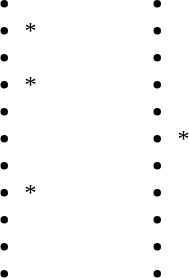<table>
<tr>
<td style="vertical-align:top; width:25%;"><br><ul><li></li><li>*</li><li></li><li>*</li><li></li><li></li><li></li><li>*</li><li></li><li></li><li></li></ul></td>
<td style="vertical-align:top; width:25%;"><br><ul><li></li><li></li><li></li><li></li><li></li><li>*</li><li></li><li></li><li></li><li></li><li></li></ul></td>
</tr>
</table>
